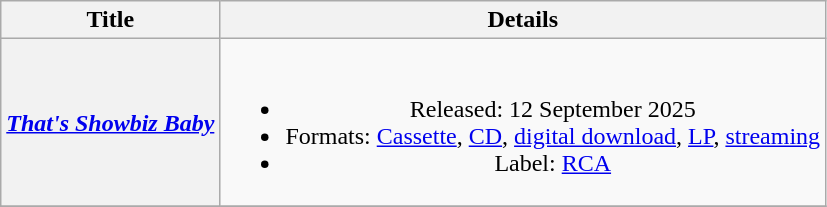<table class="wikitable plainrowheaders" style="text-align:center;">
<tr>
<th scope="col">Title</th>
<th scope="col">Details</th>
</tr>
<tr>
<th scope="row"><em><a href='#'>That's Showbiz Baby</a></em></th>
<td><br><ul><li>Released: 12 September 2025</li><li>Formats: <a href='#'>Cassette</a>, <a href='#'>CD</a>, <a href='#'>digital download</a>, <a href='#'>LP</a>, <a href='#'>streaming</a></li><li>Label: <a href='#'>RCA</a></li></ul></td>
</tr>
<tr>
</tr>
</table>
